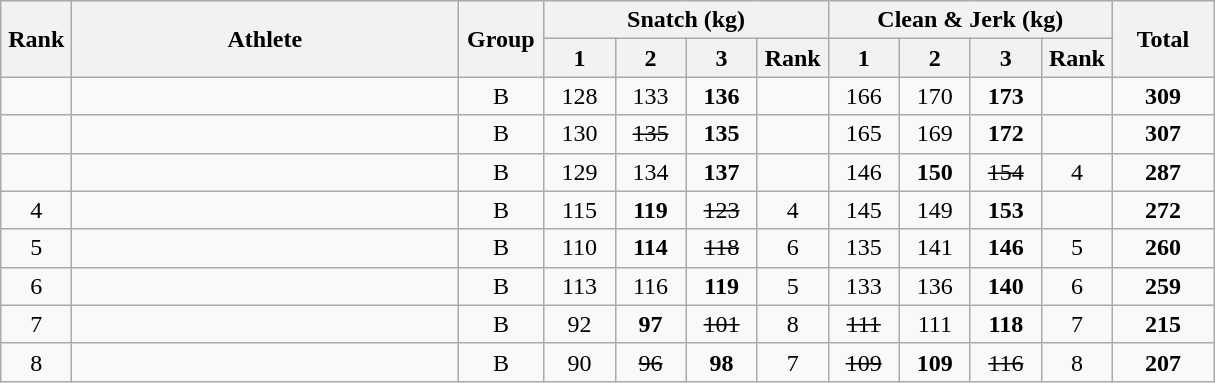<table class = "wikitable" style="text-align:center;">
<tr>
<th rowspan=2 width=40>Rank</th>
<th rowspan=2 width=250>Athlete</th>
<th rowspan=2 width=50>Group</th>
<th colspan=4>Snatch (kg)</th>
<th colspan=4>Clean & Jerk (kg)</th>
<th rowspan=2 width=60>Total</th>
</tr>
<tr>
<th width=40>1</th>
<th width=40>2</th>
<th width=40>3</th>
<th width=40>Rank</th>
<th width=40>1</th>
<th width=40>2</th>
<th width=40>3</th>
<th width=40>Rank</th>
</tr>
<tr>
<td></td>
<td align=left></td>
<td>B</td>
<td>128</td>
<td>133</td>
<td><strong>136</strong></td>
<td></td>
<td>166</td>
<td>170</td>
<td><strong>173</strong></td>
<td></td>
<td><strong>309</strong></td>
</tr>
<tr>
<td></td>
<td align=left></td>
<td>B</td>
<td>130</td>
<td><s>135</s></td>
<td><strong>135</strong></td>
<td></td>
<td>165</td>
<td>169</td>
<td><strong>172</strong></td>
<td></td>
<td><strong>307</strong></td>
</tr>
<tr>
<td></td>
<td align=left></td>
<td>B</td>
<td>129</td>
<td>134</td>
<td><strong>137</strong></td>
<td></td>
<td>146</td>
<td><strong>150</strong></td>
<td><s>154</s></td>
<td>4</td>
<td><strong>287</strong></td>
</tr>
<tr>
<td>4</td>
<td align=left></td>
<td>B</td>
<td>115</td>
<td><strong>119</strong></td>
<td><s>123</s></td>
<td>4</td>
<td>145</td>
<td>149</td>
<td><strong>153</strong></td>
<td></td>
<td><strong>272</strong></td>
</tr>
<tr>
<td>5</td>
<td align=left></td>
<td>B</td>
<td>110</td>
<td><strong>114</strong></td>
<td><s>118</s></td>
<td>6</td>
<td>135</td>
<td>141</td>
<td><strong>146</strong></td>
<td>5</td>
<td><strong>260</strong></td>
</tr>
<tr>
<td>6</td>
<td align=left></td>
<td>B</td>
<td>113</td>
<td>116</td>
<td><strong>119</strong></td>
<td>5</td>
<td>133</td>
<td>136</td>
<td><strong>140</strong></td>
<td>6</td>
<td><strong>259</strong></td>
</tr>
<tr>
<td>7</td>
<td align=left></td>
<td>B</td>
<td>92</td>
<td><strong>97</strong></td>
<td><s>101</s></td>
<td>8</td>
<td><s>111</s></td>
<td>111</td>
<td><strong>118</strong></td>
<td>7</td>
<td><strong>215</strong></td>
</tr>
<tr>
<td>8</td>
<td align=left></td>
<td>B</td>
<td>90</td>
<td><s>96</s></td>
<td><strong>98</strong></td>
<td>7</td>
<td><s>109</s></td>
<td><strong>109</strong></td>
<td><s>116</s></td>
<td>8</td>
<td><strong>207</strong></td>
</tr>
</table>
